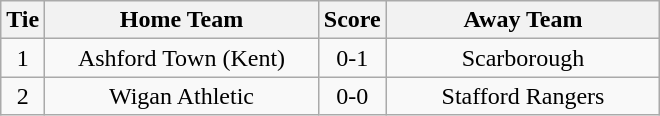<table class="wikitable" style="text-align:center;">
<tr>
<th width=20>Tie</th>
<th width=175>Home Team</th>
<th width=20>Score</th>
<th width=175>Away Team</th>
</tr>
<tr>
<td>1</td>
<td>Ashford Town (Kent)</td>
<td>0-1</td>
<td>Scarborough</td>
</tr>
<tr>
<td>2</td>
<td>Wigan Athletic</td>
<td>0-0</td>
<td>Stafford Rangers</td>
</tr>
</table>
